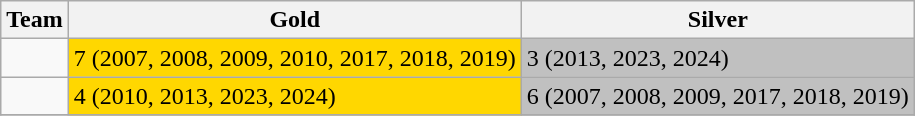<table class=wikitable>
<tr>
<th>Team</th>
<th>Gold</th>
<th>Silver</th>
</tr>
<tr>
<td></td>
<td style=background:gold>7 (2007, 2008, 2009, 2010, 2017, 2018, 2019)</td>
<td style=background:silver>3 (2013, 2023, 2024)</td>
</tr>
<tr>
<td></td>
<td style=background:gold>4 (2010, 2013, 2023, 2024)</td>
<td style=background:silver>6 (2007, 2008, 2009, 2017, 2018, 2019)</td>
</tr>
<tr>
</tr>
</table>
